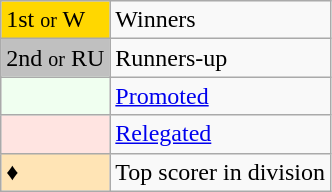<table class="wikitable" "text-align:center">
<tr>
<td bgcolor=gold>1st <small>or</small> W</td>
<td>Winners</td>
</tr>
<tr>
<td bgcolor=silver>2nd <small>or</small> RU</td>
<td>Runners-up</td>
</tr>
<tr>
<td bgcolor=#F0FFF0></td>
<td><a href='#'>Promoted</a></td>
</tr>
<tr>
<td bgcolor=#FFE4E1></td>
<td><a href='#'>Relegated</a></td>
</tr>
<tr>
<td bgcolor=#FFE4B5>♦</td>
<td>Top scorer in division</td>
</tr>
</table>
